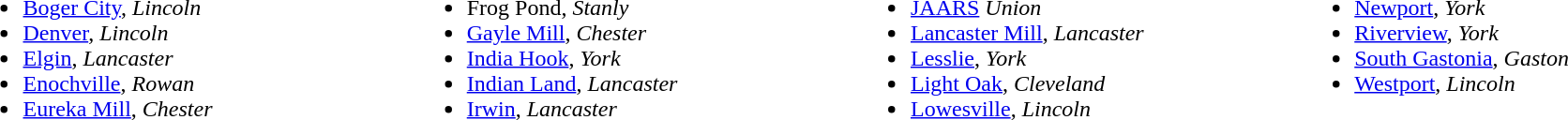<table style="width:100%;">
<tr valign=top>
<td style="width:25%;"><br><ul><li><a href='#'>Boger City</a>, <em>Lincoln</em></li><li><a href='#'>Denver</a>, <em>Lincoln</em></li><li><a href='#'>Elgin</a>, <em>Lancaster</em></li><li><a href='#'>Enochville</a>, <em>Rowan</em></li><li><a href='#'>Eureka Mill</a>, <em>Chester</em></li></ul></td>
<td style="width:25%;"><br><ul><li>Frog Pond, <em>Stanly</em></li><li><a href='#'>Gayle Mill</a>, <em>Chester</em></li><li><a href='#'>India Hook</a>, <em>York</em></li><li><a href='#'>Indian Land</a>, <em>Lancaster</em></li><li><a href='#'>Irwin</a>, <em>Lancaster</em></li></ul></td>
<td style="width:25%;"><br><ul><li><a href='#'>JAARS</a> <em>Union</em></li><li><a href='#'>Lancaster Mill</a>, <em>Lancaster</em></li><li><a href='#'>Lesslie</a>, <em>York</em></li><li><a href='#'>Light Oak</a>, <em>Cleveland</em></li><li><a href='#'>Lowesville</a>, <em>Lincoln</em></li></ul></td>
<td style="width:25%;"><br><ul><li><a href='#'>Newport</a>, <em>York</em></li><li><a href='#'>Riverview</a>, <em>York</em></li><li><a href='#'>South Gastonia</a>, <em>Gaston</em></li><li><a href='#'>Westport</a>, <em>Lincoln</em></li></ul></td>
</tr>
</table>
